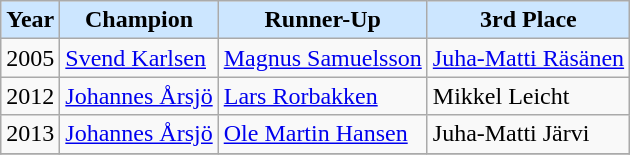<table class="wikitable">
<tr>
<th style="background: #cce6ff;">Year</th>
<th style="background: #cce6ff;">Champion</th>
<th style="background: #cce6ff;">Runner-Up</th>
<th style="background: #cce6ff;">3rd Place</th>
</tr>
<tr>
<td>2005</td>
<td> <a href='#'>Svend Karlsen</a></td>
<td> <a href='#'>Magnus Samuelsson</a></td>
<td> <a href='#'>Juha-Matti Räsänen</a></td>
</tr>
<tr>
<td>2012</td>
<td> <a href='#'>Johannes Årsjö</a></td>
<td> <a href='#'>Lars Rorbakken</a></td>
<td> Mikkel Leicht</td>
</tr>
<tr>
<td>2013</td>
<td> <a href='#'>Johannes Årsjö</a></td>
<td> <a href='#'>Ole Martin Hansen</a></td>
<td> Juha-Matti Järvi</td>
</tr>
<tr>
</tr>
</table>
